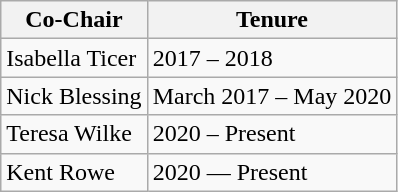<table class="wikitable">
<tr>
<th>Co-Chair</th>
<th>Tenure</th>
</tr>
<tr>
<td>Isabella Ticer</td>
<td>2017 – 2018</td>
</tr>
<tr>
<td>Nick Blessing</td>
<td>March 2017 – May 2020</td>
</tr>
<tr>
<td>Teresa Wilke</td>
<td>2020 – Present</td>
</tr>
<tr>
<td>Kent Rowe</td>
<td>2020 — Present</td>
</tr>
</table>
